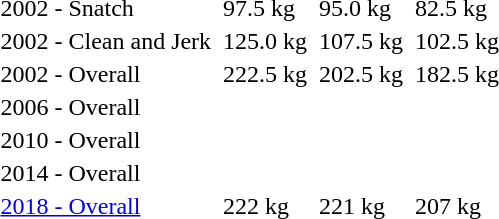<table>
<tr>
<td>2002 - Snatch</td>
<td></td>
<td>97.5 kg</td>
<td></td>
<td>95.0 kg</td>
<td></td>
<td>82.5 kg</td>
</tr>
<tr>
<td>2002 - Clean and Jerk</td>
<td></td>
<td>125.0 kg</td>
<td></td>
<td>107.5 kg</td>
<td></td>
<td>102.5 kg</td>
</tr>
<tr>
<td>2002 - Overall</td>
<td></td>
<td>222.5 kg</td>
<td></td>
<td>202.5 kg</td>
<td></td>
<td>182.5 kg</td>
</tr>
<tr>
<td>2006 - Overall<br></td>
<td></td>
<td></td>
<td></td>
<td></td>
<td></td>
<td></td>
</tr>
<tr>
<td>2010 - Overall<br></td>
<td></td>
<td></td>
<td></td>
<td></td>
<td></td>
<td></td>
</tr>
<tr>
<td>2014 - Overall<br></td>
<td></td>
<td></td>
<td></td>
<td></td>
<td></td>
<td></td>
</tr>
<tr>
<td><a href='#'>2018 - Overall</a></td>
<td></td>
<td>222 kg</td>
<td></td>
<td>221 kg</td>
<td></td>
<td>207 kg</td>
</tr>
</table>
